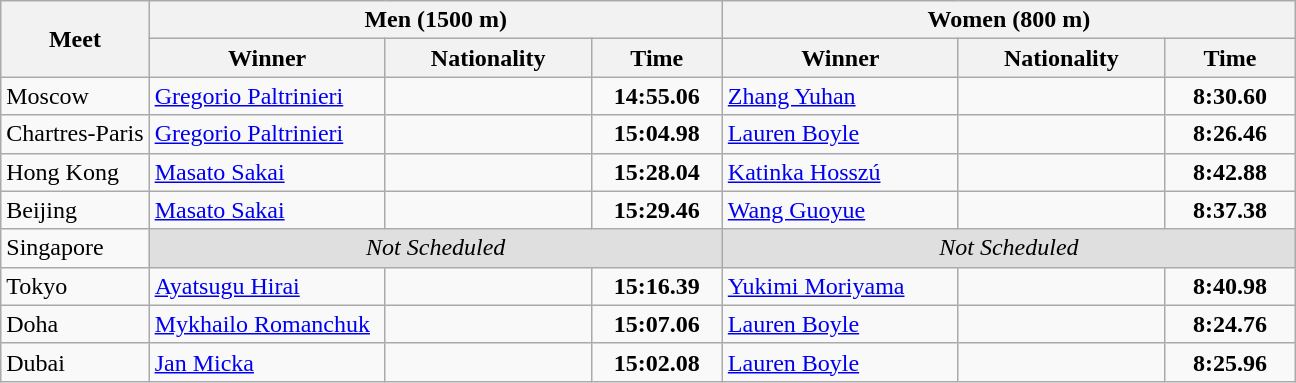<table class="wikitable">
<tr>
<th rowspan="2">Meet</th>
<th colspan="3">Men (1500 m)</th>
<th colspan="3">Women (800 m)</th>
</tr>
<tr>
<th width=150>Winner</th>
<th width=130>Nationality</th>
<th width=80>Time</th>
<th width=150>Winner</th>
<th width=130>Nationality</th>
<th width=80>Time</th>
</tr>
<tr>
<td>Moscow</td>
<td><a href='#'>Gregorio Paltrinieri</a></td>
<td></td>
<td align=center><strong>14:55.06</strong></td>
<td><a href='#'>Zhang Yuhan</a></td>
<td></td>
<td align=center><strong>8:30.60</strong></td>
</tr>
<tr>
<td>Chartres-Paris</td>
<td><a href='#'>Gregorio Paltrinieri</a></td>
<td></td>
<td align=center><strong>15:04.98</strong></td>
<td><a href='#'>Lauren Boyle</a></td>
<td></td>
<td align=center><strong>8:26.46</strong></td>
</tr>
<tr>
<td>Hong Kong</td>
<td><a href='#'>Masato Sakai</a></td>
<td></td>
<td align=center><strong>15:28.04</strong></td>
<td><a href='#'>Katinka Hosszú</a></td>
<td></td>
<td align=center><strong>8:42.88</strong></td>
</tr>
<tr>
<td>Beijing</td>
<td><a href='#'>Masato Sakai</a></td>
<td></td>
<td align=center><strong>15:29.46</strong></td>
<td><a href='#'>Wang Guoyue</a></td>
<td></td>
<td align=center><strong>8:37.38</strong></td>
</tr>
<tr>
<td>Singapore</td>
<td colspan=3 align=center style="background:#dfdfdf"><em>Not Scheduled</em></td>
<td colspan=3 align=center style="background:#dfdfdf"><em>Not Scheduled</em></td>
</tr>
<tr>
<td>Tokyo</td>
<td><a href='#'>Ayatsugu Hirai</a></td>
<td></td>
<td align=center><strong>15:16.39</strong></td>
<td><a href='#'>Yukimi Moriyama</a></td>
<td></td>
<td align=center><strong>8:40.98</strong></td>
</tr>
<tr>
<td>Doha</td>
<td><a href='#'>Mykhailo Romanchuk</a></td>
<td></td>
<td align=center><strong>15:07.06</strong></td>
<td><a href='#'>Lauren Boyle</a></td>
<td></td>
<td align=center><strong>8:24.76</strong></td>
</tr>
<tr>
<td>Dubai</td>
<td><a href='#'>Jan Micka</a></td>
<td></td>
<td align=center><strong>15:02.08</strong></td>
<td><a href='#'>Lauren Boyle</a></td>
<td></td>
<td align=center><strong>8:25.96</strong></td>
</tr>
</table>
